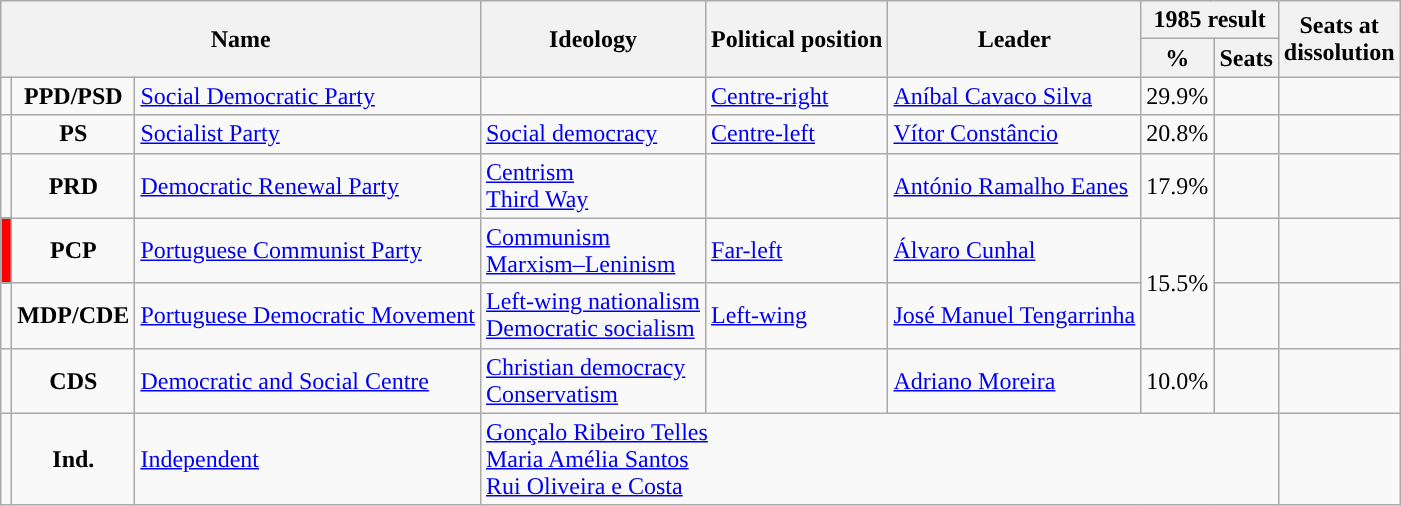<table class="wikitable">
<tr>
<th rowspan="2" colspan="3">Name</th>
<th rowspan="2">Ideology</th>
<th rowspan="2">Political position</th>
<th rowspan="2">Leader</th>
<th colspan="2">1985 result</th>
<th rowspan="2">Seats at<br>dissolution</th>
</tr>
<tr>
<th>%</th>
<th>Seats</th>
</tr>
<tr>
<td style="color:inherit;background:"></td>
<td style="text-align:center;"><strong>PPD/PSD</strong></td>
<td><a href='#'>Social Democratic Party</a><br></td>
<td></td>
<td><a href='#'>Centre-right</a></td>
<td><a href='#'>Aníbal Cavaco Silva</a></td>
<td style="text-align:center;">29.9%</td>
<td></td>
<td></td>
</tr>
<tr>
<td style="color:inherit;background:"></td>
<td style="text-align:center;"><strong>PS</strong></td>
<td><a href='#'>Socialist Party</a><br></td>
<td><a href='#'>Social democracy</a></td>
<td><a href='#'>Centre-left</a></td>
<td><a href='#'>Vítor Constâncio</a></td>
<td style="text-align:center;">20.8%</td>
<td></td>
<td></td>
</tr>
<tr>
<td style="color:inherit;background:"></td>
<td style="text-align:center;"><strong>PRD</strong></td>
<td><a href='#'>Democratic Renewal Party</a><br></td>
<td><a href='#'>Centrism</a><br><a href='#'>Third Way</a></td>
<td></td>
<td><a href='#'>António Ramalho Eanes</a></td>
<td style="text-align:center;">17.9%</td>
<td></td>
<td></td>
</tr>
<tr>
<td style="background:#f00;"></td>
<td style="text-align:center;"><strong>PCP</strong></td>
<td><a href='#'>Portuguese Communist Party</a><br></td>
<td><a href='#'>Communism</a><br><a href='#'>Marxism–Leninism</a></td>
<td><a href='#'>Far-left</a></td>
<td><a href='#'>Álvaro Cunhal</a></td>
<td rowspan="2" style="text-align:center;">15.5%<br></td>
<td></td>
<td></td>
</tr>
<tr>
<td style="color:inherit;background:"></td>
<td style="text-align:center;"><strong>MDP/CDE</strong></td>
<td><a href='#'>Portuguese Democratic Movement</a><br></td>
<td><a href='#'>Left-wing nationalism</a><br><a href='#'>Democratic socialism</a></td>
<td><a href='#'>Left-wing</a></td>
<td><a href='#'>José Manuel Tengarrinha</a></td>
<td></td>
<td></td>
</tr>
<tr>
<td style="color:inherit;background:"></td>
<td style="text-align:center;"><strong>CDS</strong></td>
<td><a href='#'>Democratic and Social Centre</a><br></td>
<td><a href='#'>Christian democracy</a><br><a href='#'>Conservatism</a></td>
<td></td>
<td><a href='#'>Adriano Moreira</a></td>
<td style="text-align:center;">10.0%</td>
<td></td>
<td></td>
</tr>
<tr>
<td style="color:inherit;background:"></td>
<td style="text-align:center;"><strong>Ind.</strong></td>
<td><a href='#'>Independent</a><br></td>
<td colspan="5"><a href='#'>Gonçalo Ribeiro Telles</a> <br><a href='#'>Maria Amélia Santos</a> <br><a href='#'>Rui Oliveira e Costa</a> </td>
<td></td>
</tr>
</table>
